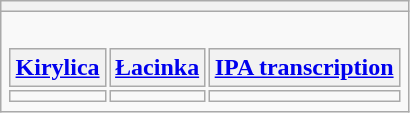<table class="wikitable">
<tr>
<th></th>
</tr>
<tr style="white-space:nowrap;">
<td><br><table>
<tr>
<th><a href='#'>Kirylica</a></th>
<th><a href='#'>Łacinka</a></th>
<th><a href='#'>IPA transcription</a></th>
</tr>
<tr style="vertical-align:top; white-space:nowrap;">
<td></td>
<td></td>
<td></td>
</tr>
</table>
</td>
</tr>
</table>
